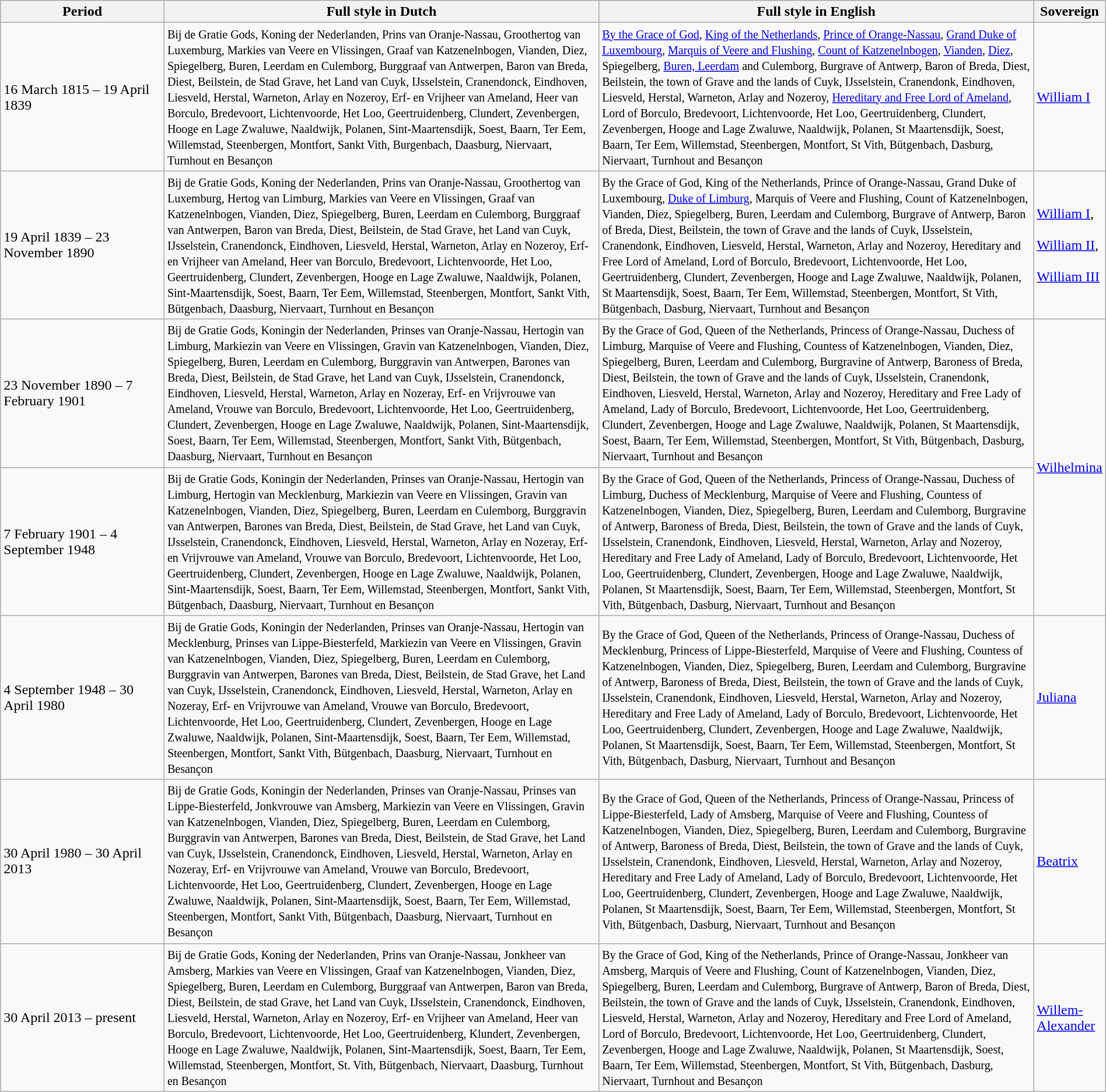<table class="wikitable" width="100%">
<tr>
<th width="15%">Period</th>
<th width="40%">Full style in Dutch</th>
<th width="40%">Full style in English</th>
<th width="10%">Sovereign</th>
</tr>
<tr>
<td>16 March 1815 – 19 April 1839</td>
<td><small>Bij de Gratie Gods, Koning der Nederlanden, Prins van Oranje-Nassau, Groothertog van Luxemburg, Markies van Veere en Vlissingen, Graaf van Katzenelnbogen, Vianden, Diez, Spiegelberg, Buren, Leerdam en Culemborg, Burggraaf van Antwerpen, Baron van Breda, Diest, Beilstein, de Stad Grave, het Land van Cuyk, IJsselstein, Cranendonck, Eindhoven, Liesveld, Herstal, Warneton, Arlay en Nozeroy, Erf- en Vrijheer van Ameland, Heer van Borculo, Bredevoort, Lichtenvoorde, Het Loo, Geertruidenberg, Clundert, Zevenbergen, Hooge en Lage Zwaluwe, Naaldwijk, Polanen, Sint-Maartensdijk, Soest, Baarn, Ter Eem, Willemstad, Steenbergen, Montfort, Sankt Vith, Burgenbach, Daasburg, Niervaart, Turnhout en Besançon</small></td>
<td><small><a href='#'>By the Grace of God</a>, <a href='#'>King of the Netherlands</a>, <a href='#'>Prince of Orange-Nassau</a>, <a href='#'>Grand Duke of Luxembourg</a>, <a href='#'>Marquis of Veere and Flushing</a>, <a href='#'>Count of Katzenelnbogen</a>, <a href='#'>Vianden</a>, <a href='#'>Diez</a>, Spiegelberg, <a href='#'>Buren, Leerdam</a> and Culemborg, Burgrave of Antwerp, Baron of Breda, Diest, Beilstein, the town of Grave and the lands of Cuyk, IJsselstein, Cranendonk, Eindhoven, Liesveld, Herstal, Warneton, Arlay and Nozeroy, <a href='#'>Hereditary and Free Lord of Ameland</a>, Lord of Borculo, Bredevoort, Lichtenvoorde, Het Loo, Geertruidenberg, Clundert, Zevenbergen, Hooge and Lage Zwaluwe, Naaldwijk, Polanen, St Maartensdijk, Soest, Baarn, Ter Eem, Willemstad, Steenbergen, Montfort, St Vith, Bütgenbach, Dasburg, Niervaart, Turnhout and Besançon</small></td>
<td rowspan="1"><a href='#'>William I</a></td>
</tr>
<tr>
<td>19 April 1839 – 23 November 1890</td>
<td><small>Bij de Gratie Gods, Koning der Nederlanden, Prins van Oranje-Nassau, Groothertog van Luxemburg, Hertog van Limburg, Markies van Veere en Vlissingen, Graaf van Katzenelnbogen, Vianden, Diez, Spiegelberg, Buren, Leerdam en Culemborg, Burggraaf van Antwerpen, Baron van Breda, Diest, Beilstein, de Stad Grave, het Land van Cuyk, IJsselstein, Cranendonck, Eindhoven, Liesveld, Herstal, Warneton, Arlay en Nozeroy, Erf- en Vrijheer van Ameland, Heer van Borculo, Bredevoort, Lichtenvoorde, Het Loo, Geertruidenberg, Clundert, Zevenbergen, Hooge en Lage Zwaluwe, Naaldwijk, Polanen, Sint-Maartensdijk, Soest, Baarn, Ter Eem, Willemstad, Steenbergen, Montfort, Sankt Vith, Bütgenbach, Daasburg, Niervaart, Turnhout en Besançon</small></td>
<td><small>By the Grace of God, King of the Netherlands, Prince of Orange-Nassau, Grand Duke of Luxembourg, <a href='#'>Duke of Limburg</a>, Marquis of Veere and Flushing, Count of Katzenelnbogen, Vianden, Diez, Spiegelberg, Buren, Leerdam and Culemborg, Burgrave of Antwerp, Baron of Breda, Diest, Beilstein, the town of Grave and the lands of Cuyk, IJsselstein, Cranendonk, Eindhoven, Liesveld, Herstal, Warneton, Arlay and Nozeroy, Hereditary and Free Lord of Ameland, Lord of Borculo, Bredevoort, Lichtenvoorde, Het Loo, Geertruidenberg, Clundert, Zevenbergen, Hooge and Lage Zwaluwe, Naaldwijk, Polanen, St Maartensdijk, Soest, Baarn, Ter Eem, Willemstad, Steenbergen, Montfort, St Vith, Bütgenbach, Dasburg, Niervaart, Turnhout and Besançon</small></td>
<td><a href='#'>William I</a>,<br><br><a href='#'>William II</a>,<br><br><a href='#'>William III</a></td>
</tr>
<tr>
<td>23 November 1890 – 7 February 1901</td>
<td><small> Bij de Gratie Gods, Koningin der Nederlanden, Prinses van Oranje-Nassau, Hertogin van Limburg, Markiezin van Veere en Vlissingen, Gravin van Katzenelnbogen, Vianden, Diez, Spiegelberg, Buren, Leerdam en Culemborg, Burggravin van Antwerpen, Barones van Breda, Diest, Beilstein, de Stad Grave, het Land van Cuyk, IJsselstein, Cranendonck, Eindhoven, Liesveld, Herstal, Warneton, Arlay en Nozeray, Erf- en Vrijvrouwe van Ameland, Vrouwe van Borculo, Bredevoort, Lichtenvoorde, Het Loo, Geertruidenberg, Clundert, Zevenbergen, Hooge en Lage Zwaluwe, Naaldwijk, Polanen, Sint-Maartensdijk, Soest, Baarn, Ter Eem, Willemstad, Steenbergen, Montfort, Sankt Vith, Bütgenbach, Daasburg, Niervaart, Turnhout en Besançon</small></td>
<td><small>By the Grace of God, Queen of the Netherlands, Princess of Orange-Nassau, Duchess of Limburg, Marquise of Veere and Flushing, Countess of Katzenelnbogen, Vianden, Diez, Spiegelberg, Buren, Leerdam and Culemborg, Burgravine of Antwerp, Baroness of Breda, Diest, Beilstein, the town of Grave and the lands of Cuyk, IJsselstein, Cranendonk, Eindhoven, Liesveld, Herstal, Warneton, Arlay and Nozeroy, Hereditary and Free Lady of Ameland, Lady of Borculo, Bredevoort, Lichtenvoorde, Het Loo, Geertruidenberg, Clundert, Zevenbergen, Hooge and Lage Zwaluwe, Naaldwijk, Polanen, St Maartensdijk, Soest, Baarn, Ter Eem, Willemstad, Steenbergen, Montfort, St Vith, Bütgenbach, Dasburg, Niervaart, Turnhout and Besançon</small></td>
<td rowspan="2"><a href='#'>Wilhelmina</a></td>
</tr>
<tr>
<td>7 February 1901 – 4 September 1948</td>
<td><small>Bij de Gratie Gods, Koningin der Nederlanden, Prinses van Oranje-Nassau, Hertogin van Limburg, Hertogin van Mecklenburg, Markiezin van Veere en Vlissingen, Gravin van Katzenelnbogen, Vianden, Diez, Spiegelberg, Buren, Leerdam en Culemborg, Burggravin van Antwerpen, Barones van Breda, Diest, Beilstein, de Stad Grave, het Land van Cuyk, IJsselstein, Cranendonck, Eindhoven, Liesveld, Herstal, Warneton, Arlay en Nozeray, Erf- en Vrijvrouwe van Ameland, Vrouwe van Borculo, Bredevoort, Lichtenvoorde, Het Loo, Geertruidenberg, Clundert, Zevenbergen, Hooge en Lage Zwaluwe, Naaldwijk, Polanen, Sint-Maartensdijk, Soest, Baarn, Ter Eem, Willemstad, Steenbergen, Montfort, Sankt Vith, Bütgenbach, Daasburg, Niervaart, Turnhout en Besançon</small></td>
<td><small>By the Grace of God, Queen of the Netherlands, Princess of Orange-Nassau, Duchess of Limburg, Duchess of Mecklenburg, Marquise of Veere and Flushing, Countess of Katzenelnbogen, Vianden, Diez, Spiegelberg, Buren, Leerdam and Culemborg, Burgravine of Antwerp, Baroness of Breda, Diest, Beilstein, the town of Grave and the lands of Cuyk, IJsselstein, Cranendonk, Eindhoven, Liesveld, Herstal, Warneton, Arlay and Nozeroy, Hereditary and Free Lady of Ameland, Lady of Borculo, Bredevoort, Lichtenvoorde, Het Loo, Geertruidenberg, Clundert, Zevenbergen, Hooge and Lage Zwaluwe, Naaldwijk, Polanen, St Maartensdijk, Soest, Baarn, Ter Eem, Willemstad, Steenbergen, Montfort, St Vith, Bütgenbach, Dasburg, Niervaart, Turnhout and Besançon</small></td>
</tr>
<tr>
<td>4 September 1948 – 30 April 1980</td>
<td><small>Bij de Gratie Gods, Koningin der Nederlanden, Prinses van Oranje-Nassau, Hertogin van Mecklenburg, Prinses van Lippe-Biesterfeld,  Markiezin van Veere en Vlissingen, Gravin van Katzenelnbogen, Vianden, Diez, Spiegelberg, Buren, Leerdam en Culemborg, Burggravin van Antwerpen, Barones van Breda, Diest, Beilstein, de Stad Grave, het Land van Cuyk, IJsselstein, Cranendonck, Eindhoven, Liesveld, Herstal, Warneton, Arlay en Nozeray, Erf- en Vrijvrouwe van Ameland, Vrouwe van Borculo, Bredevoort, Lichtenvoorde, Het Loo, Geertruidenberg, Clundert, Zevenbergen, Hooge en Lage Zwaluwe, Naaldwijk, Polanen, Sint-Maartensdijk, Soest, Baarn, Ter Eem, Willemstad, Steenbergen, Montfort, Sankt Vith, Bütgenbach, Daasburg, Niervaart, Turnhout en Besançon</small></td>
<td><small>By the Grace of God, Queen of the Netherlands, Princess of Orange-Nassau, Duchess of Mecklenburg, Princess of Lippe-Biesterfeld,  Marquise of Veere and Flushing, Countess of Katzenelnbogen, Vianden, Diez, Spiegelberg, Buren, Leerdam and Culemborg, Burgravine of Antwerp, Baroness of Breda, Diest, Beilstein, the town of Grave and the lands of Cuyk, IJsselstein, Cranendonk, Eindhoven, Liesveld, Herstal, Warneton, Arlay and Nozeroy, Hereditary and Free Lady of Ameland, Lady of Borculo, Bredevoort, Lichtenvoorde, Het Loo, Geertruidenberg, Clundert, Zevenbergen, Hooge and Lage Zwaluwe, Naaldwijk, Polanen, St Maartensdijk, Soest, Baarn, Ter Eem, Willemstad, Steenbergen, Montfort, St Vith, Bütgenbach, Dasburg, Niervaart, Turnhout and Besançon</small></td>
<td rowspan="1"><a href='#'>Juliana</a></td>
</tr>
<tr>
<td>30 April 1980 – 30 April 2013</td>
<td><small>Bij de Gratie Gods, Koningin der Nederlanden, Prinses van Oranje-Nassau, Prinses van Lippe-Biesterfeld, Jonkvrouwe van Amsberg, Markiezin van Veere en Vlissingen, Gravin van Katzenelnbogen, Vianden, Diez, Spiegelberg, Buren, Leerdam en Culemborg, Burggravin van Antwerpen, Barones van Breda, Diest, Beilstein, de Stad Grave, het Land van Cuyk, IJsselstein, Cranendonck, Eindhoven, Liesveld, Herstal, Warneton, Arlay en Nozeray, Erf- en Vrijvrouwe van Ameland, Vrouwe van Borculo, Bredevoort, Lichtenvoorde, Het Loo, Geertruidenberg, Clundert, Zevenbergen, Hooge en Lage Zwaluwe, Naaldwijk, Polanen, Sint-Maartensdijk, Soest, Baarn, Ter Eem, Willemstad, Steenbergen, Montfort, Sankt Vith, Bütgenbach, Daasburg, Niervaart, Turnhout en Besançon</small></td>
<td><small>By the Grace of God, Queen of the Netherlands, Princess of Orange-Nassau, Princess of Lippe-Biesterfeld, Lady of Amsberg, Marquise of Veere and Flushing, Countess of Katzenelnbogen, Vianden, Diez, Spiegelberg, Buren, Leerdam and Culemborg, Burgravine of Antwerp, Baroness of Breda, Diest, Beilstein, the town of Grave and the lands of Cuyk, IJsselstein, Cranendonk, Eindhoven, Liesveld, Herstal, Warneton, Arlay and Nozeroy, Hereditary and Free Lady of Ameland, Lady of Borculo, Bredevoort, Lichtenvoorde, Het Loo, Geertruidenberg, Clundert, Zevenbergen, Hooge and Lage Zwaluwe, Naaldwijk, Polanen, St Maartensdijk, Soest, Baarn, Ter Eem, Willemstad, Steenbergen, Montfort, St Vith, Bütgenbach, Dasburg, Niervaart, Turnhout and Besançon</small></td>
<td rowspan="1"><a href='#'>Beatrix</a></td>
</tr>
<tr>
<td>30 April 2013 – present</td>
<td><small>Bij de Gratie Gods, Koning der Nederlanden, Prins van Oranje-Nassau, Jonkheer van Amsberg, Markies van Veere en Vlissingen, Graaf van Katzenelnbogen, Vianden, Diez, Spiegelberg, Buren, Leerdam en Culemborg, Burggraaf van Antwerpen, Baron van Breda, Diest, Beilstein, de stad Grave, het Land van Cuyk, IJsselstein, Cranendonck, Eindhoven, Liesveld, Herstal, Warneton, Arlay en Nozeroy, Erf- en Vrijheer van Ameland, Heer van Borculo, Bredevoort, Lichtenvoorde, Het Loo, Geertruidenberg, Klundert, Zevenbergen, Hooge en Lage Zwaluwe, Naaldwijk, Polanen, Sint-Maartensdijk, Soest, Baarn, Ter Eem, Willemstad, Steenbergen, Montfort, St. Vith, Bütgenbach, Niervaart, Daasburg, Turnhout en Besançon</small></td>
<td><small>By the Grace of God, King of the Netherlands, Prince of Orange-Nassau, Jonkheer van Amsberg, Marquis of Veere and Flushing, Count of Katzenelnbogen, Vianden, Diez, Spiegelberg, Buren, Leerdam and Culemborg, Burgrave of Antwerp, Baron of Breda, Diest, Beilstein, the town of Grave and the lands of Cuyk, IJsselstein, Cranendonk, Eindhoven, Liesveld, Herstal, Warneton, Arlay and Nozeroy, Hereditary and Free Lord of Ameland, Lord of Borculo, Bredevoort, Lichtenvoorde, Het Loo, Geertruidenberg, Clundert, Zevenbergen, Hooge and Lage Zwaluwe, Naaldwijk, Polanen, St Maartensdijk, Soest, Baarn, Ter Eem, Willemstad, Steenbergen, Montfort, St Vith, Bütgenbach, Dasburg, Niervaart, Turnhout and Besançon</small></td>
<td rowspan="1"><a href='#'>Willem-Alexander</a></td>
</tr>
</table>
